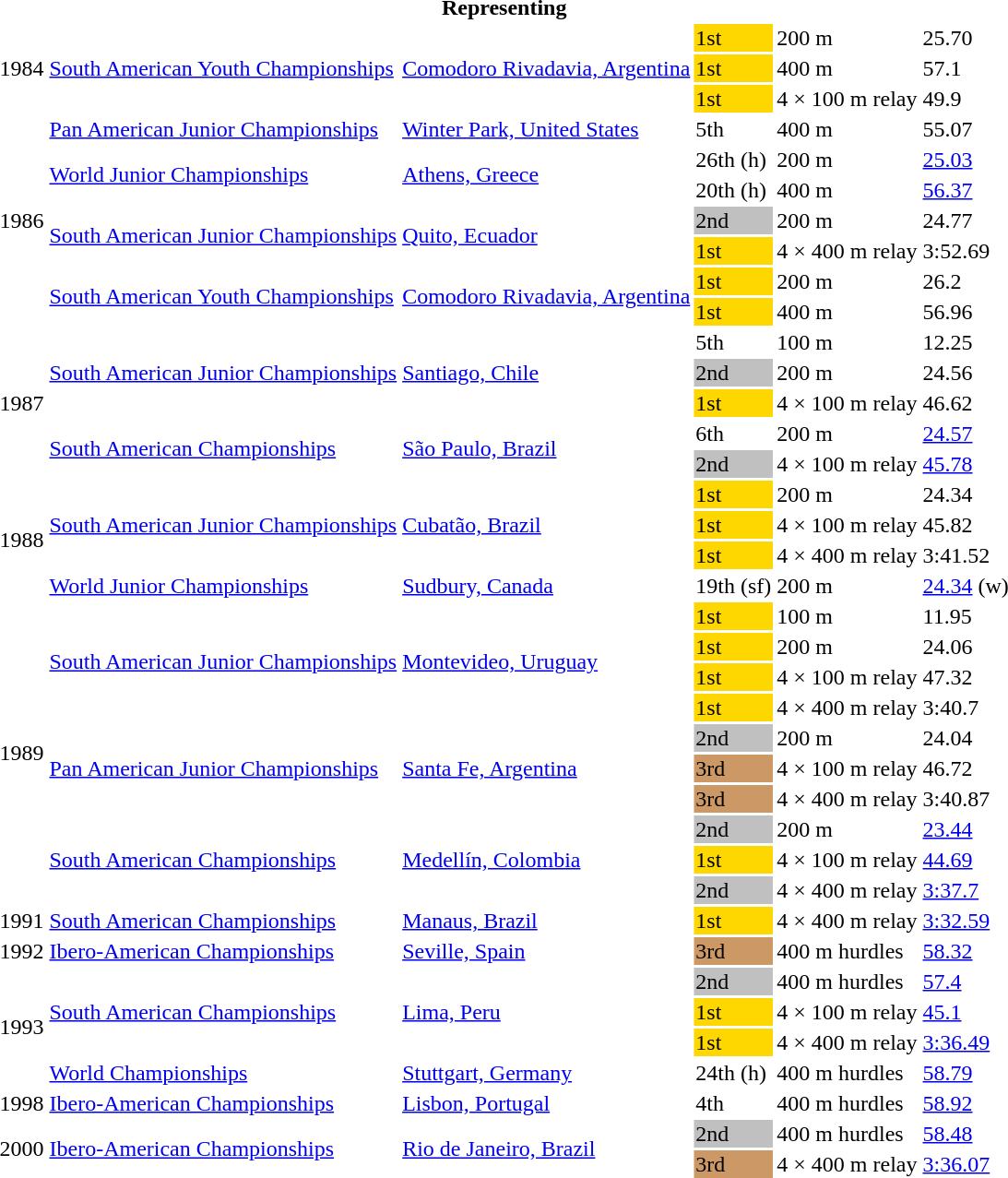<table>
<tr>
<th colspan="6">Representing </th>
</tr>
<tr>
<td rowspan=3>1984</td>
<td rowspan=3><a href='#'>South American Youth Championships</a></td>
<td rowspan=3><a href='#'>Comodoro Rivadavia, Argentina</a></td>
<td bgcolor=gold>1st</td>
<td>200 m</td>
<td>25.70</td>
</tr>
<tr>
<td bgcolor=gold>1st</td>
<td>400 m</td>
<td>57.1</td>
</tr>
<tr>
<td bgcolor=gold>1st</td>
<td>4 × 100 m relay</td>
<td>49.9</td>
</tr>
<tr>
<td rowspan=7>1986</td>
<td><a href='#'>Pan American Junior Championships</a></td>
<td><a href='#'>Winter Park, United States</a></td>
<td>5th</td>
<td>400 m</td>
<td>55.07</td>
</tr>
<tr>
<td rowspan=2><a href='#'>World Junior Championships</a></td>
<td rowspan=2><a href='#'>Athens, Greece</a></td>
<td>26th (h)</td>
<td>200 m</td>
<td><a href='#'>25.03</a></td>
</tr>
<tr>
<td>20th (h)</td>
<td>400 m</td>
<td><a href='#'>56.37</a></td>
</tr>
<tr>
<td rowspan=2><a href='#'>South American Junior Championships</a></td>
<td rowspan=2><a href='#'>Quito, Ecuador</a></td>
<td bgcolor=silver>2nd</td>
<td>200 m</td>
<td>24.77</td>
</tr>
<tr>
<td bgcolor=gold>1st</td>
<td>4 × 400 m relay</td>
<td>3:52.69</td>
</tr>
<tr>
<td rowspan=2><a href='#'>South American Youth Championships</a></td>
<td rowspan=2><a href='#'>Comodoro Rivadavia, Argentina</a></td>
<td bgcolor=gold>1st</td>
<td>200 m</td>
<td>26.2</td>
</tr>
<tr>
<td bgcolor=gold>1st</td>
<td>400 m</td>
<td>56.96</td>
</tr>
<tr>
<td rowspan=5>1987</td>
<td rowspan=3><a href='#'>South American Junior Championships</a></td>
<td rowspan=3><a href='#'>Santiago, Chile</a></td>
<td>5th</td>
<td>100 m</td>
<td>12.25</td>
</tr>
<tr>
<td bgcolor=silver>2nd</td>
<td>200 m</td>
<td>24.56</td>
</tr>
<tr>
<td bgcolor=gold>1st</td>
<td>4 × 100 m relay</td>
<td>46.62</td>
</tr>
<tr>
<td rowspan=2><a href='#'>South American Championships</a></td>
<td rowspan=2><a href='#'>São Paulo, Brazil</a></td>
<td>6th</td>
<td>200 m</td>
<td><a href='#'>24.57</a></td>
</tr>
<tr>
<td bgcolor=silver>2nd</td>
<td>4 × 100 m relay</td>
<td><a href='#'>45.78</a></td>
</tr>
<tr>
<td rowspan=4>1988</td>
<td rowspan=3><a href='#'>South American Junior Championships</a></td>
<td rowspan=3><a href='#'>Cubatão, Brazil</a></td>
<td bgcolor=gold>1st</td>
<td>200 m</td>
<td>24.34</td>
</tr>
<tr>
<td bgcolor=gold>1st</td>
<td>4 × 100 m relay</td>
<td>45.82</td>
</tr>
<tr>
<td bgcolor=gold>1st</td>
<td>4 × 400 m relay</td>
<td>3:41.52</td>
</tr>
<tr>
<td><a href='#'>World Junior Championships</a></td>
<td><a href='#'>Sudbury, Canada</a></td>
<td>19th (sf)</td>
<td>200 m</td>
<td><a href='#'>24.34</a> (w)</td>
</tr>
<tr>
<td rowspan=10>1989</td>
<td rowspan=4><a href='#'>South American Junior Championships</a></td>
<td rowspan=4><a href='#'>Montevideo, Uruguay</a></td>
<td bgcolor=gold>1st</td>
<td>100 m</td>
<td>11.95</td>
</tr>
<tr>
<td bgcolor=gold>1st</td>
<td>200 m</td>
<td>24.06</td>
</tr>
<tr>
<td bgcolor=gold>1st</td>
<td>4 × 100 m relay</td>
<td>47.32</td>
</tr>
<tr>
<td bgcolor=gold>1st</td>
<td>4 × 400 m relay</td>
<td>3:40.7</td>
</tr>
<tr>
<td rowspan=3><a href='#'>Pan American Junior Championships</a></td>
<td rowspan=3><a href='#'>Santa Fe, Argentina</a></td>
<td bgcolor=silver>2nd</td>
<td>200 m</td>
<td>24.04</td>
</tr>
<tr>
<td bgcolor=cc9966>3rd</td>
<td>4 × 100 m relay</td>
<td>46.72</td>
</tr>
<tr>
<td bgcolor=cc9966>3rd</td>
<td>4 × 400 m relay</td>
<td>3:40.87</td>
</tr>
<tr>
<td rowspan=3><a href='#'>South American Championships</a></td>
<td rowspan=3><a href='#'>Medellín, Colombia</a></td>
<td bgcolor=silver>2nd</td>
<td>200 m</td>
<td><a href='#'>23.44</a></td>
</tr>
<tr>
<td bgcolor=gold>1st</td>
<td>4 × 100 m relay</td>
<td><a href='#'>44.69</a></td>
</tr>
<tr>
<td bgcolor=silver>2nd</td>
<td>4 × 400 m relay</td>
<td><a href='#'>3:37.7</a></td>
</tr>
<tr>
<td>1991</td>
<td><a href='#'>South American Championships</a></td>
<td><a href='#'>Manaus, Brazil</a></td>
<td bgcolor=gold>1st</td>
<td>4 × 400 m relay</td>
<td><a href='#'>3:32.59</a></td>
</tr>
<tr>
<td>1992</td>
<td><a href='#'>Ibero-American Championships</a></td>
<td><a href='#'>Seville, Spain</a></td>
<td bgcolor=cc9966>3rd</td>
<td>400 m hurdles</td>
<td><a href='#'>58.32</a></td>
</tr>
<tr>
<td rowspan=4>1993</td>
<td rowspan=3><a href='#'>South American Championships</a></td>
<td rowspan=3><a href='#'>Lima, Peru</a></td>
<td bgcolor=silver>2nd</td>
<td>400 m hurdles</td>
<td><a href='#'>57.4</a></td>
</tr>
<tr>
<td bgcolor=gold>1st</td>
<td>4 × 100 m relay</td>
<td><a href='#'>45.1</a></td>
</tr>
<tr>
<td bgcolor=gold>1st</td>
<td>4 × 400 m relay</td>
<td><a href='#'>3:36.49</a></td>
</tr>
<tr>
<td><a href='#'>World Championships</a></td>
<td><a href='#'>Stuttgart, Germany</a></td>
<td>24th (h)</td>
<td>400 m hurdles</td>
<td><a href='#'>58.79</a></td>
</tr>
<tr>
<td>1998</td>
<td><a href='#'>Ibero-American Championships</a></td>
<td><a href='#'>Lisbon, Portugal</a></td>
<td>4th</td>
<td>400 m hurdles</td>
<td><a href='#'>58.92</a></td>
</tr>
<tr>
<td rowspan=2>2000</td>
<td rowspan=2><a href='#'>Ibero-American Championships</a></td>
<td rowspan=2><a href='#'>Rio de Janeiro, Brazil</a></td>
<td bgcolor=silver>2nd</td>
<td>400 m hurdles</td>
<td><a href='#'>58.48</a></td>
</tr>
<tr>
<td bgcolor=cc9966>3rd</td>
<td>4 × 400 m relay</td>
<td><a href='#'>3:36.07</a></td>
</tr>
</table>
